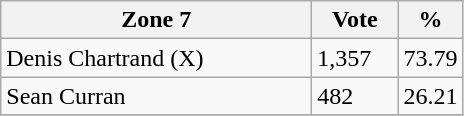<table class="wikitable">
<tr>
<th bgcolor="#DDDDFF" width="200px">Zone 7</th>
<th bgcolor="#DDDDFF" width="50px">Vote</th>
<th bgcolor="#DDDDFF" width="30px">%</th>
</tr>
<tr>
<td>Denis Chartrand (X)</td>
<td>1,357</td>
<td>73.79</td>
</tr>
<tr>
<td>Sean Curran</td>
<td>482</td>
<td>26.21</td>
</tr>
<tr>
</tr>
</table>
